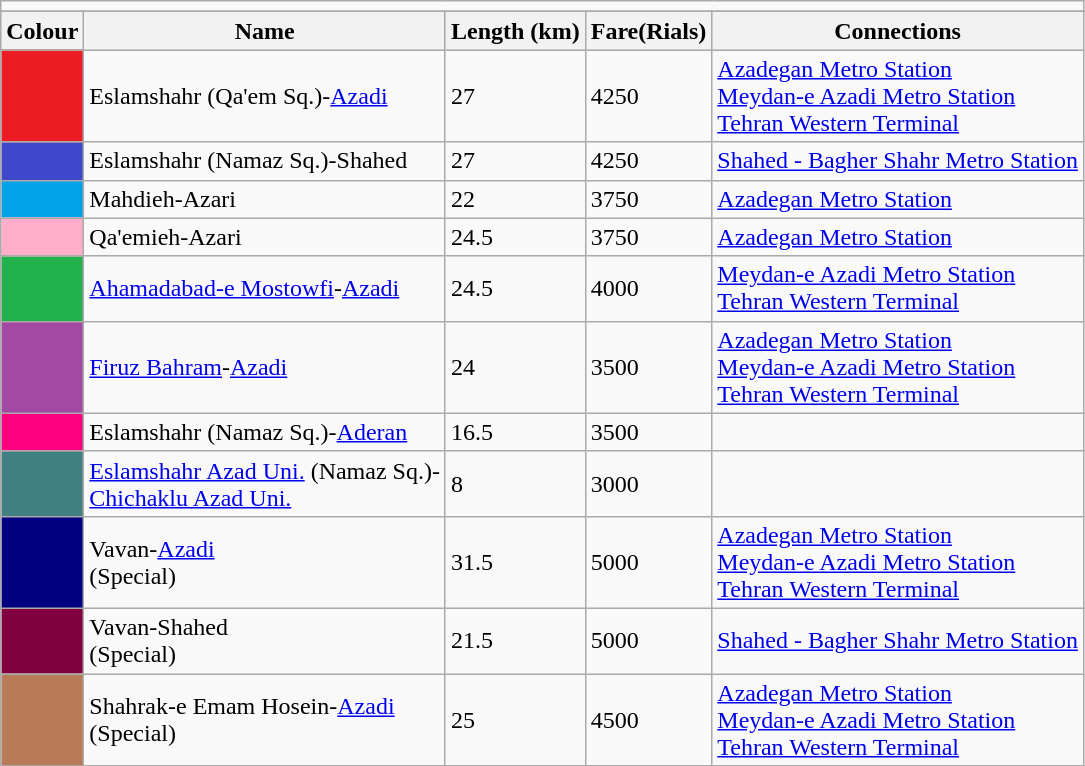<table class="wikitable sortable">
<tr>
<td colspan="7"></td>
</tr>
<tr>
</tr>
<tr bgcolor=#ACE1AF>
<th>Colour</th>
<th>Name</th>
<th>Length (km)</th>
<th>Fare(Rials)</th>
<th>Connections</th>
</tr>
<tr>
<td text-align="center" bgcolor="#ED1C24"></td>
<td>Eslamshahr (Qa'em Sq.)-<a href='#'>Azadi</a></td>
<td>27</td>
<td>4250</td>
<td> <a href='#'>Azadegan Metro Station</a><br>  <a href='#'>Meydan-e Azadi Metro Station</a><br> <a href='#'>Tehran Western Terminal</a><br>




</td>
</tr>
<tr>
<td text-align="center" bgcolor="#3F48CC"></td>
<td>Eslamshahr (Namaz Sq.)-Shahed</td>
<td>27</td>
<td>4250</td>
<td> <a href='#'>Shahed - Bagher Shahr Metro Station</a></td>
</tr>
<tr>
<td text-align="center" bgcolor="#00A2E8"></td>
<td>Mahdieh-Azari</td>
<td>22</td>
<td>3750</td>
<td> <a href='#'>Azadegan Metro Station</a><br>
</td>
</tr>
<tr>
<td text-align="center" bgcolor="#FFAEC9"></td>
<td>Qa'emieh-Azari</td>
<td>24.5</td>
<td>3750</td>
<td> <a href='#'>Azadegan Metro Station</a><br>
</td>
</tr>
<tr>
<td text-align="center" bgcolor="#22B14C"></td>
<td><a href='#'>Ahamadabad-e Mostowfi</a>-<a href='#'>Azadi</a></td>
<td>24.5</td>
<td>4000</td>
<td> <a href='#'>Meydan-e Azadi Metro Station</a><br> <a href='#'>Tehran Western Terminal</a><br>




</td>
</tr>
<tr>
<td text-align="center" bgcolor="#A349A4"></td>
<td><a href='#'>Firuz Bahram</a>-<a href='#'>Azadi</a></td>
<td>24</td>
<td>3500</td>
<td> <a href='#'>Azadegan Metro Station</a><br>  <a href='#'>Meydan-e Azadi Metro Station</a><br> <a href='#'>Tehran Western Terminal</a><br>




</td>
</tr>
<tr>
<td text-align="center" bgcolor="#FF0080"></td>
<td>Eslamshahr (Namaz Sq.)-<a href='#'>Aderan</a></td>
<td>16.5</td>
<td>3500</td>
<td></td>
</tr>
<tr>
<td text-align="center" bgcolor="#408080"></td>
<td><a href='#'>Eslamshahr Azad Uni.</a> (Namaz Sq.)-<br><a href='#'>Chichaklu Azad Uni.</a></td>
<td>8</td>
<td>3000</td>
<td></td>
</tr>
<tr>
<td text-align="center" bgcolor="#000080"></td>
<td>Vavan-<a href='#'>Azadi</a><br>(Special)</td>
<td>31.5</td>
<td>5000</td>
<td> <a href='#'>Azadegan Metro Station</a><br>  <a href='#'>Meydan-e Azadi Metro Station</a><br> <a href='#'>Tehran Western Terminal</a><br>




</td>
</tr>
<tr>
<td text-align="center" bgcolor="#800040"></td>
<td>Vavan-Shahed<br>(Special)</td>
<td>21.5</td>
<td>5000</td>
<td> <a href='#'>Shahed - Bagher Shahr Metro Station</a><br></td>
</tr>
<tr>
<td text-align="center" bgcolor="#B97A57"></td>
<td>Shahrak-e Emam Hosein-<a href='#'>Azadi</a><br>(Special)</td>
<td>25</td>
<td>4500</td>
<td> <a href='#'>Azadegan Metro Station</a><br>  <a href='#'>Meydan-e Azadi Metro Station</a><br> <a href='#'>Tehran Western Terminal</a><br>




</td>
</tr>
</table>
